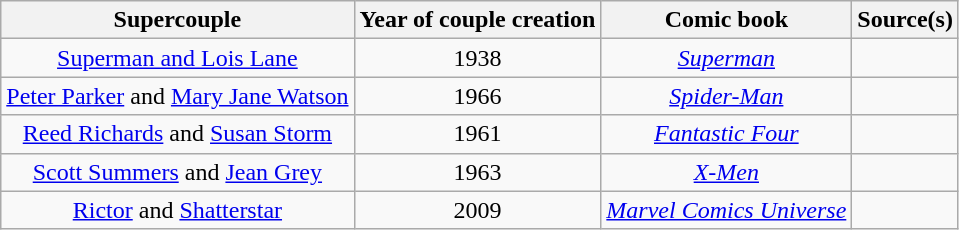<table class="wikitable plainrowheaders" style="text-align:center">
<tr>
<th scope="col">Supercouple</th>
<th scope="col">Year of couple creation</th>
<th scope="col">Comic book</th>
<th scope="col">Source(s)</th>
</tr>
<tr>
<td scope="row"><a href='#'>Superman and Lois Lane</a></td>
<td>1938</td>
<td><em><a href='#'>Superman</a></em></td>
<td></td>
</tr>
<tr>
<td scope="row"><a href='#'>Peter Parker</a> and <a href='#'>Mary Jane Watson</a></td>
<td>1966</td>
<td><em><a href='#'>Spider-Man</a></em></td>
<td></td>
</tr>
<tr>
<td scope="row"><a href='#'>Reed Richards</a> and <a href='#'>Susan Storm</a></td>
<td>1961</td>
<td><em><a href='#'>Fantastic Four</a></em></td>
<td></td>
</tr>
<tr>
<td scope="row"><a href='#'>Scott Summers</a> and <a href='#'>Jean Grey</a></td>
<td>1963</td>
<td><em><a href='#'>X-Men</a></em></td>
<td></td>
</tr>
<tr>
<td scope="row"><a href='#'>Rictor</a> and <a href='#'>Shatterstar</a></td>
<td>2009</td>
<td><em><a href='#'>Marvel Comics Universe</a></em></td>
<td></td>
</tr>
</table>
